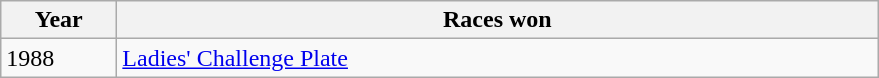<table class="wikitable">
<tr>
<th width=70>Year</th>
<th width=500>Races won</th>
</tr>
<tr>
<td>1988</td>
<td><a href='#'>Ladies' Challenge Plate</a></td>
</tr>
</table>
